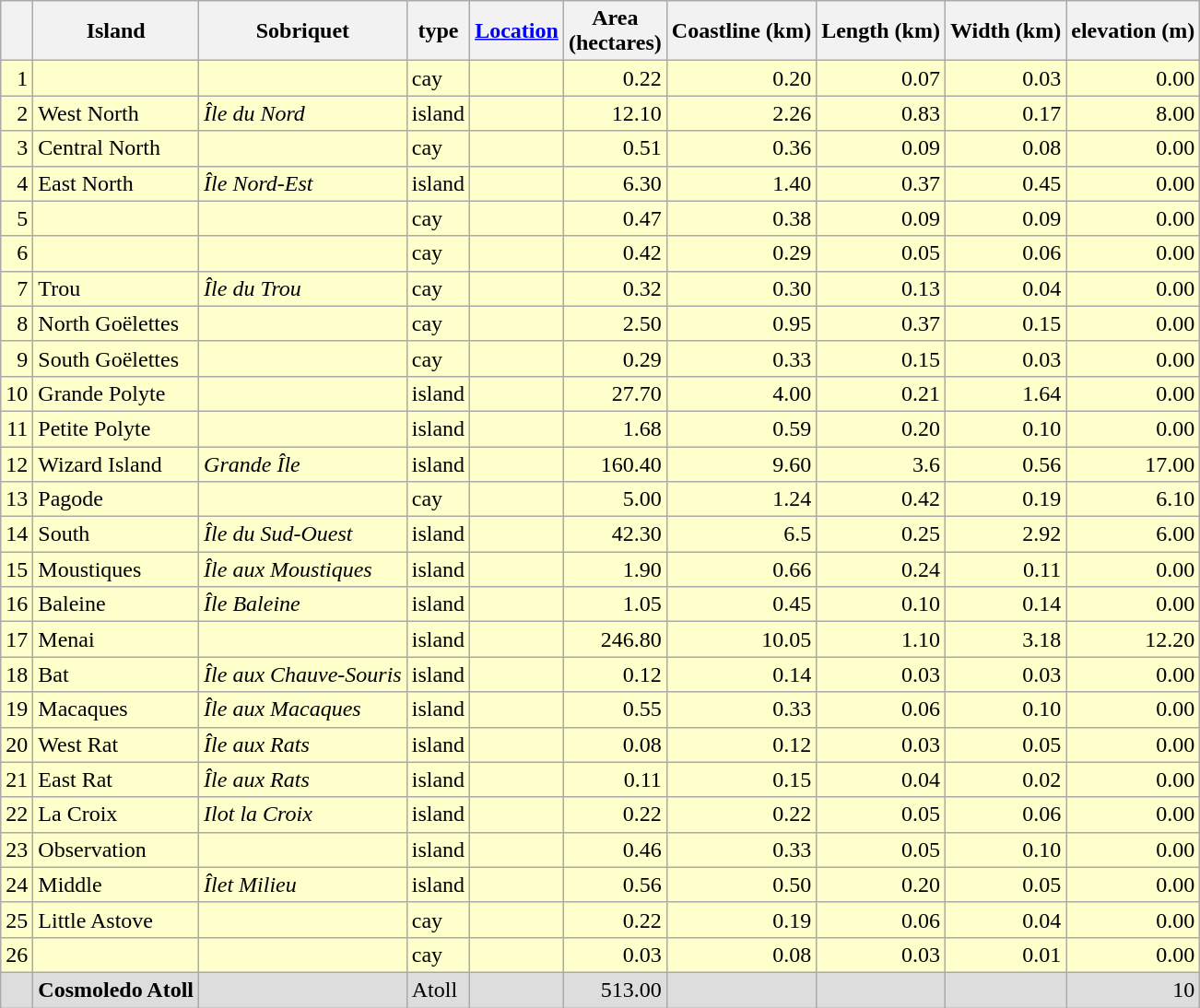<table class="wikitable sortable">
<tr>
<th> </th>
<th>Island</th>
<th>Sobriquet</th>
<th>type</th>
<th><a href='#'>Location</a></th>
<th>Area<br>(hectares)</th>
<th>Coastline (km)</th>
<th>Length (km)</th>
<th>Width (km)</th>
<th>elevation (m)</th>
</tr>
<tr style="background: #FFC;">
<td align=right>1</td>
<td></td>
<td></td>
<td>cay</td>
<td></td>
<td align=right>0.22</td>
<td align=right>0.20</td>
<td align=right>0.07</td>
<td align=right>0.03</td>
<td align=right>0.00</td>
</tr>
<tr style="background: #FFC;">
<td align=right>2</td>
<td>West North</td>
<td><em>Île du Nord</em></td>
<td>island</td>
<td></td>
<td align=right>12.10</td>
<td align=right>2.26</td>
<td align=right>0.83</td>
<td align=right>0.17</td>
<td align=right>8.00</td>
</tr>
<tr style="background: #FFC;">
<td align=right>3</td>
<td>Central North</td>
<td></td>
<td>cay</td>
<td></td>
<td align=right>0.51</td>
<td align=right>0.36</td>
<td align=right>0.09</td>
<td align=right>0.08</td>
<td align=right>0.00</td>
</tr>
<tr style="background: #FFC;">
<td align=right>4</td>
<td>East North</td>
<td><em>Île Nord-Est</em></td>
<td>island</td>
<td></td>
<td align=right>6.30</td>
<td align=right>1.40</td>
<td align=right>0.37</td>
<td align=right>0.45</td>
<td align=right>0.00</td>
</tr>
<tr style="background: #FFC;">
<td align=right>5</td>
<td></td>
<td></td>
<td>cay</td>
<td></td>
<td align=right>0.47</td>
<td align=right>0.38</td>
<td align=right>0.09</td>
<td align=right>0.09</td>
<td align=right>0.00</td>
</tr>
<tr style="background: #FFC;">
<td align=right>6</td>
<td></td>
<td></td>
<td>cay</td>
<td></td>
<td align=right>0.42</td>
<td align=right>0.29</td>
<td align=right>0.05</td>
<td align=right>0.06</td>
<td align=right>0.00</td>
</tr>
<tr style="background: #FFC;">
<td align=right>7</td>
<td>Trou</td>
<td><em>Île du Trou</em></td>
<td>cay</td>
<td></td>
<td align=right>0.32</td>
<td align=right>0.30</td>
<td align=right>0.13</td>
<td align=right>0.04</td>
<td align=right>0.00</td>
</tr>
<tr style="background: #FFC;">
<td align=right>8</td>
<td>North Goëlettes</td>
<td></td>
<td>cay</td>
<td></td>
<td align=right>2.50</td>
<td align=right>0.95</td>
<td align=right>0.37</td>
<td align=right>0.15</td>
<td align=right>0.00</td>
</tr>
<tr style="background: #FFC;">
<td align=right>9</td>
<td>South Goëlettes</td>
<td></td>
<td>cay</td>
<td></td>
<td align=right>0.29</td>
<td align=right>0.33</td>
<td align=right>0.15</td>
<td align=right>0.03</td>
<td align=right>0.00</td>
</tr>
<tr style="background: #FFC;">
<td align=right>10</td>
<td>Grande Polyte</td>
<td></td>
<td>island</td>
<td></td>
<td align=right>27.70</td>
<td align=right>4.00</td>
<td align=right>0.21</td>
<td align=right>1.64</td>
<td align=right>0.00</td>
</tr>
<tr style="background: #FFC;">
<td align=right>11</td>
<td>Petite Polyte</td>
<td></td>
<td>island</td>
<td></td>
<td align=right>1.68</td>
<td align=right>0.59</td>
<td align=right>0.20</td>
<td align=right>0.10</td>
<td align=right>0.00</td>
</tr>
<tr style="background: #FFC;">
<td align=right>12</td>
<td>Wizard Island</td>
<td><em>Grande Île</em></td>
<td>island</td>
<td></td>
<td align=right>160.40</td>
<td align=right>9.60</td>
<td align=right>3.6</td>
<td align=right>0.56</td>
<td align=right>17.00</td>
</tr>
<tr style="background: #FFC;">
<td align=right>13</td>
<td>Pagode</td>
<td></td>
<td>cay</td>
<td></td>
<td align=right>5.00</td>
<td align=right>1.24</td>
<td align=right>0.42</td>
<td align=right>0.19</td>
<td align=right>6.10 </td>
</tr>
<tr style="background: #FFC;">
<td align=right>14</td>
<td>South</td>
<td><em>Île du Sud-Ouest</em></td>
<td>island</td>
<td></td>
<td align=right>42.30</td>
<td align=right>6.5</td>
<td align=right>0.25</td>
<td align=right>2.92</td>
<td align=right>6.00</td>
</tr>
<tr style="background: #FFC;">
<td align=right>15</td>
<td>Moustiques</td>
<td><em>Île aux Moustiques</em></td>
<td>island</td>
<td></td>
<td align=right>1.90</td>
<td align=right>0.66</td>
<td align=right>0.24</td>
<td align=right>0.11</td>
<td align=right>0.00</td>
</tr>
<tr style="background: #FFC;">
<td align=right>16</td>
<td>Baleine</td>
<td><em>Île Baleine</em></td>
<td>island</td>
<td></td>
<td align=right>1.05</td>
<td align=right>0.45</td>
<td align=right>0.10</td>
<td align=right>0.14</td>
<td align=right>0.00</td>
</tr>
<tr style="background: #FFC;">
<td align=right>17</td>
<td>Menai</td>
<td></td>
<td>island</td>
<td></td>
<td align=right>246.80</td>
<td align=right>10.05</td>
<td align=right>1.10</td>
<td align=right>3.18</td>
<td align=right>12.20</td>
</tr>
<tr style="background: #FFC;">
<td align=right>18</td>
<td>Bat</td>
<td><em>Île aux Chauve-Souris</em></td>
<td>island</td>
<td></td>
<td align=right>0.12</td>
<td align=right>0.14</td>
<td align=right>0.03</td>
<td align=right>0.03</td>
<td align=right>0.00</td>
</tr>
<tr style="background: #FFC;">
<td align=right>19</td>
<td>Macaques</td>
<td><em>Île aux Macaques</em></td>
<td>island</td>
<td></td>
<td align=right>0.55</td>
<td align=right>0.33</td>
<td align=right>0.06</td>
<td align=right>0.10</td>
<td align=right>0.00</td>
</tr>
<tr style="background: #FFC;">
<td align=right>20</td>
<td>West Rat</td>
<td><em>Île aux Rats</em></td>
<td>island</td>
<td></td>
<td align=right>0.08</td>
<td align=right>0.12</td>
<td align=right>0.03</td>
<td align=right>0.05</td>
<td align=right>0.00</td>
</tr>
<tr style="background: #FFC;">
<td align=right>21</td>
<td>East Rat</td>
<td><em>Île aux Rats</em></td>
<td>island</td>
<td></td>
<td align=right>0.11</td>
<td align=right>0.15</td>
<td align=right>0.04</td>
<td align=right>0.02</td>
<td align=right>0.00</td>
</tr>
<tr style="background: #FFC;">
<td align=right>22</td>
<td>La Croix</td>
<td><em>Ilot la Croix</em></td>
<td>island</td>
<td></td>
<td align=right>0.22</td>
<td align=right>0.22</td>
<td align=right>0.05</td>
<td align=right>0.06</td>
<td align=right>0.00</td>
</tr>
<tr style="background: #FFC;">
<td align=right>23</td>
<td>Observation</td>
<td></td>
<td>island</td>
<td></td>
<td align=right>0.46</td>
<td align=right>0.33</td>
<td align=right>0.05</td>
<td align=right>0.10</td>
<td align=right>0.00</td>
</tr>
<tr style="background: #FFC;">
<td align=right>24</td>
<td>Middle</td>
<td><em>Îlet Milieu</em></td>
<td>island</td>
<td></td>
<td align=right>0.56</td>
<td align=right>0.50</td>
<td align=right>0.20</td>
<td align=right>0.05</td>
<td align=right>0.00</td>
</tr>
<tr style="background: #FFC;">
<td align=right>25</td>
<td>Little Astove</td>
<td></td>
<td>cay</td>
<td></td>
<td align=right>0.22</td>
<td align=right>0.19</td>
<td align=right>0.06</td>
<td align=right>0.04</td>
<td align=right>0.00</td>
</tr>
<tr style="background: #FFC;">
<td align=right>26</td>
<td></td>
<td></td>
<td>cay</td>
<td></td>
<td align=right>0.03</td>
<td align=right>0.08</td>
<td align=right>0.03</td>
<td align=right>0.01</td>
<td align=right>0.00</td>
</tr>
<tr style="background: #DDD;"  class="sortbottom">
<td align=right> </td>
<td><strong>Cosmoledo Atoll</strong></td>
<td></td>
<td>Atoll</td>
<td></td>
<td align=right>513.00</td>
<td align=right> </td>
<td align=right> </td>
<td align=right> </td>
<td align=right>10</td>
</tr>
</table>
